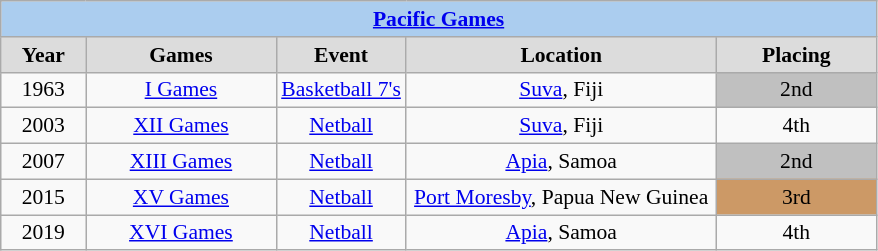<table class=wikitable style="text-align:center; font-size:90%">
<tr>
<th colspan=5 style=background:#ABCDEF><a href='#'>Pacific Games</a></th>
</tr>
<tr>
<th width=50 style=background:gainsboro>Year</th>
<th width=120 style=background:gainsboro>Games</th>
<th width=80 style=background:gainsboro>Event</th>
<th width=200 style=background:gainsboro>Location</th>
<th width=100 style=background:gainsboro>Placing</th>
</tr>
<tr>
<td>1963</td>
<td><a href='#'>I Games</a></td>
<td><a href='#'>Basketball 7's</a></td>
<td><a href='#'>Suva</a>, Fiji</td>
<td bgcolor=silver> 2nd</td>
</tr>
<tr>
<td>2003</td>
<td><a href='#'>XII Games</a></td>
<td><a href='#'>Netball</a></td>
<td><a href='#'>Suva</a>, Fiji</td>
<td bgcolor=>4th</td>
</tr>
<tr>
<td>2007</td>
<td><a href='#'>XIII Games</a></td>
<td><a href='#'>Netball</a></td>
<td><a href='#'>Apia</a>, Samoa</td>
<td bgcolor=silver> 2nd</td>
</tr>
<tr>
<td>2015</td>
<td><a href='#'>XV Games</a></td>
<td><a href='#'>Netball</a></td>
<td><a href='#'>Port Moresby</a>, Papua New Guinea</td>
<td bgcolor=#cc9966> 3rd</td>
</tr>
<tr>
<td>2019</td>
<td><a href='#'>XVI Games</a></td>
<td><a href='#'>Netball</a></td>
<td><a href='#'>Apia</a>, Samoa</td>
<td>4th</td>
</tr>
</table>
